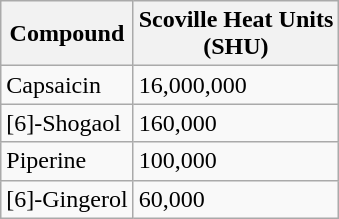<table class="wikitable">
<tr>
<th>Compound</th>
<th>Scoville Heat Units<br>(SHU)</th>
</tr>
<tr>
<td>Capsaicin</td>
<td>16,000,000</td>
</tr>
<tr>
<td>[6]-Shogaol</td>
<td>160,000</td>
</tr>
<tr>
<td>Piperine</td>
<td>100,000</td>
</tr>
<tr>
<td>[6]-Gingerol</td>
<td>60,000</td>
</tr>
</table>
